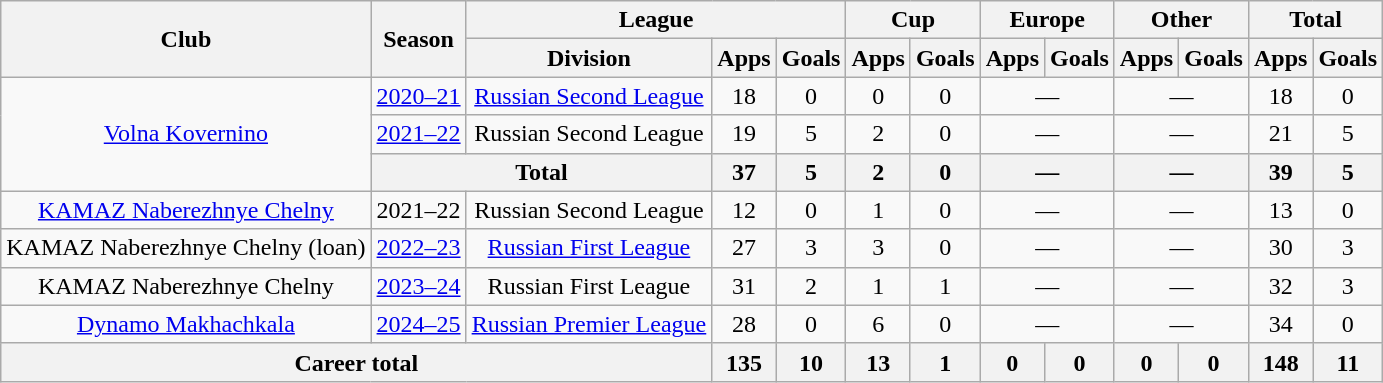<table class="wikitable" style="text-align: center;">
<tr>
<th rowspan="2">Club</th>
<th rowspan="2">Season</th>
<th colspan="3">League</th>
<th colspan="2">Cup</th>
<th colspan="2">Europe</th>
<th colspan="2">Other</th>
<th colspan="2">Total</th>
</tr>
<tr>
<th>Division</th>
<th>Apps</th>
<th>Goals</th>
<th>Apps</th>
<th>Goals</th>
<th>Apps</th>
<th>Goals</th>
<th>Apps</th>
<th>Goals</th>
<th>Apps</th>
<th>Goals</th>
</tr>
<tr>
<td rowspan="3"><a href='#'>Volna Kovernino</a></td>
<td><a href='#'>2020–21</a></td>
<td><a href='#'>Russian Second League</a></td>
<td>18</td>
<td>0</td>
<td>0</td>
<td>0</td>
<td colspan="2">—</td>
<td colspan="2">—</td>
<td>18</td>
<td>0</td>
</tr>
<tr>
<td><a href='#'>2021–22</a></td>
<td>Russian Second League</td>
<td>19</td>
<td>5</td>
<td>2</td>
<td>0</td>
<td colspan="2">—</td>
<td colspan="2">—</td>
<td>21</td>
<td>5</td>
</tr>
<tr>
<th colspan="2">Total</th>
<th>37</th>
<th>5</th>
<th>2</th>
<th>0</th>
<th colspan="2">—</th>
<th colspan="2">—</th>
<th>39</th>
<th>5</th>
</tr>
<tr>
<td><a href='#'>KAMAZ Naberezhnye Chelny</a></td>
<td>2021–22</td>
<td>Russian Second League</td>
<td>12</td>
<td>0</td>
<td>1</td>
<td>0</td>
<td colspan="2">—</td>
<td colspan="2">—</td>
<td>13</td>
<td>0</td>
</tr>
<tr>
<td>KAMAZ Naberezhnye Chelny (loan)</td>
<td><a href='#'>2022–23</a></td>
<td><a href='#'>Russian First League</a></td>
<td>27</td>
<td>3</td>
<td>3</td>
<td>0</td>
<td colspan="2">—</td>
<td colspan="2">—</td>
<td>30</td>
<td>3</td>
</tr>
<tr>
<td>KAMAZ Naberezhnye Chelny</td>
<td><a href='#'>2023–24</a></td>
<td>Russian First League</td>
<td>31</td>
<td>2</td>
<td>1</td>
<td>1</td>
<td colspan="2">—</td>
<td colspan="2">—</td>
<td>32</td>
<td>3</td>
</tr>
<tr>
<td><a href='#'>Dynamo Makhachkala</a></td>
<td><a href='#'>2024–25</a></td>
<td><a href='#'>Russian Premier League</a></td>
<td>28</td>
<td>0</td>
<td>6</td>
<td>0</td>
<td colspan="2">—</td>
<td colspan="2">—</td>
<td>34</td>
<td>0</td>
</tr>
<tr>
<th colspan="3">Career total</th>
<th>135</th>
<th>10</th>
<th>13</th>
<th>1</th>
<th>0</th>
<th>0</th>
<th>0</th>
<th>0</th>
<th>148</th>
<th>11</th>
</tr>
</table>
